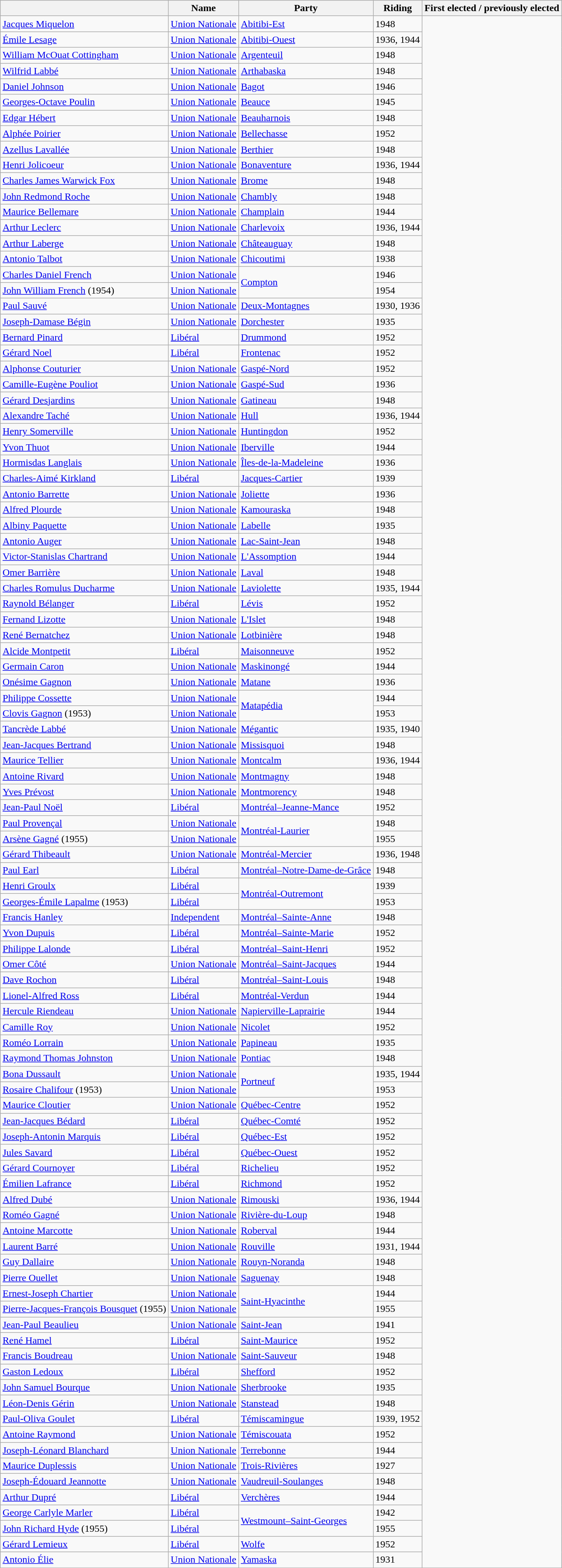<table class="wikitable sortable">
<tr>
<th></th>
<th>Name</th>
<th>Party</th>
<th>Riding</th>
<th>First elected / previously elected</th>
</tr>
<tr>
<td><a href='#'>Jacques Miquelon</a></td>
<td><a href='#'>Union Nationale</a></td>
<td><a href='#'>Abitibi-Est</a></td>
<td>1948</td>
</tr>
<tr>
<td><a href='#'>Émile Lesage</a></td>
<td><a href='#'>Union Nationale</a></td>
<td><a href='#'>Abitibi-Ouest</a></td>
<td>1936, 1944</td>
</tr>
<tr>
<td><a href='#'>William McOuat Cottingham</a></td>
<td><a href='#'>Union Nationale</a></td>
<td><a href='#'>Argenteuil</a></td>
<td>1948</td>
</tr>
<tr>
<td><a href='#'>Wilfrid Labbé</a></td>
<td><a href='#'>Union Nationale</a></td>
<td><a href='#'>Arthabaska</a></td>
<td>1948</td>
</tr>
<tr>
<td><a href='#'>Daniel Johnson</a></td>
<td><a href='#'>Union Nationale</a></td>
<td><a href='#'>Bagot</a></td>
<td>1946</td>
</tr>
<tr>
<td><a href='#'>Georges-Octave Poulin</a></td>
<td><a href='#'>Union Nationale</a></td>
<td><a href='#'>Beauce</a></td>
<td>1945</td>
</tr>
<tr>
<td><a href='#'>Edgar Hébert</a></td>
<td><a href='#'>Union Nationale</a></td>
<td><a href='#'>Beauharnois</a></td>
<td>1948</td>
</tr>
<tr>
<td><a href='#'>Alphée Poirier</a></td>
<td><a href='#'>Union Nationale</a></td>
<td><a href='#'>Bellechasse</a></td>
<td>1952</td>
</tr>
<tr>
<td><a href='#'>Azellus Lavallée</a></td>
<td><a href='#'>Union Nationale</a></td>
<td><a href='#'>Berthier</a></td>
<td>1948</td>
</tr>
<tr>
<td><a href='#'>Henri Jolicoeur</a></td>
<td><a href='#'>Union Nationale</a></td>
<td><a href='#'>Bonaventure</a></td>
<td>1936, 1944</td>
</tr>
<tr>
<td><a href='#'>Charles James Warwick Fox</a></td>
<td><a href='#'>Union Nationale</a></td>
<td><a href='#'>Brome</a></td>
<td>1948</td>
</tr>
<tr>
<td><a href='#'>John Redmond Roche</a></td>
<td><a href='#'>Union Nationale</a></td>
<td><a href='#'>Chambly</a></td>
<td>1948</td>
</tr>
<tr>
<td><a href='#'>Maurice Bellemare</a></td>
<td><a href='#'>Union Nationale</a></td>
<td><a href='#'>Champlain</a></td>
<td>1944</td>
</tr>
<tr>
<td><a href='#'>Arthur Leclerc</a></td>
<td><a href='#'>Union Nationale</a></td>
<td><a href='#'>Charlevoix</a></td>
<td>1936, 1944</td>
</tr>
<tr>
<td><a href='#'>Arthur Laberge</a></td>
<td><a href='#'>Union Nationale</a></td>
<td><a href='#'>Châteauguay</a></td>
<td>1948</td>
</tr>
<tr>
<td><a href='#'>Antonio Talbot</a></td>
<td><a href='#'>Union Nationale</a></td>
<td><a href='#'>Chicoutimi</a></td>
<td>1938</td>
</tr>
<tr>
<td><a href='#'>Charles Daniel French</a></td>
<td><a href='#'>Union Nationale</a></td>
<td rowspan=2><a href='#'>Compton</a></td>
<td>1946</td>
</tr>
<tr>
<td><a href='#'>John William French</a> (1954)</td>
<td><a href='#'>Union Nationale</a></td>
<td>1954</td>
</tr>
<tr>
<td><a href='#'>Paul Sauvé</a></td>
<td><a href='#'>Union Nationale</a></td>
<td><a href='#'>Deux-Montagnes</a></td>
<td>1930, 1936</td>
</tr>
<tr>
<td><a href='#'>Joseph-Damase Bégin</a></td>
<td><a href='#'>Union Nationale</a></td>
<td><a href='#'>Dorchester</a></td>
<td>1935</td>
</tr>
<tr>
<td><a href='#'>Bernard Pinard</a></td>
<td><a href='#'>Libéral</a></td>
<td><a href='#'>Drummond</a></td>
<td>1952</td>
</tr>
<tr>
<td><a href='#'>Gérard Noel</a></td>
<td><a href='#'>Libéral</a></td>
<td><a href='#'>Frontenac</a></td>
<td>1952</td>
</tr>
<tr>
<td><a href='#'>Alphonse Couturier</a></td>
<td><a href='#'>Union Nationale</a></td>
<td><a href='#'>Gaspé-Nord</a></td>
<td>1952</td>
</tr>
<tr>
<td><a href='#'>Camille-Eugène Pouliot</a></td>
<td><a href='#'>Union Nationale</a></td>
<td><a href='#'>Gaspé-Sud</a></td>
<td>1936</td>
</tr>
<tr>
<td><a href='#'>Gérard Desjardins</a></td>
<td><a href='#'>Union Nationale</a></td>
<td><a href='#'>Gatineau</a></td>
<td>1948</td>
</tr>
<tr>
<td><a href='#'>Alexandre Taché</a></td>
<td><a href='#'>Union Nationale</a></td>
<td><a href='#'>Hull</a></td>
<td>1936, 1944</td>
</tr>
<tr>
<td><a href='#'>Henry Somerville</a></td>
<td><a href='#'>Union Nationale</a></td>
<td><a href='#'>Huntingdon</a></td>
<td>1952</td>
</tr>
<tr>
<td><a href='#'>Yvon Thuot</a></td>
<td><a href='#'>Union Nationale</a></td>
<td><a href='#'>Iberville</a></td>
<td>1944</td>
</tr>
<tr>
<td><a href='#'>Hormisdas Langlais</a></td>
<td><a href='#'>Union Nationale</a></td>
<td><a href='#'>Îles-de-la-Madeleine</a></td>
<td>1936</td>
</tr>
<tr>
<td><a href='#'>Charles-Aimé Kirkland</a></td>
<td><a href='#'>Libéral</a></td>
<td><a href='#'>Jacques-Cartier</a></td>
<td>1939</td>
</tr>
<tr>
<td><a href='#'>Antonio Barrette</a></td>
<td><a href='#'>Union Nationale</a></td>
<td><a href='#'>Joliette</a></td>
<td>1936</td>
</tr>
<tr>
<td><a href='#'>Alfred Plourde</a></td>
<td><a href='#'>Union Nationale</a></td>
<td><a href='#'>Kamouraska</a></td>
<td>1948</td>
</tr>
<tr>
<td><a href='#'>Albiny Paquette</a></td>
<td><a href='#'>Union Nationale</a></td>
<td><a href='#'>Labelle</a></td>
<td>1935</td>
</tr>
<tr>
<td><a href='#'>Antonio Auger</a></td>
<td><a href='#'>Union Nationale</a></td>
<td><a href='#'>Lac-Saint-Jean</a></td>
<td>1948</td>
</tr>
<tr>
<td><a href='#'>Victor-Stanislas Chartrand</a></td>
<td><a href='#'>Union Nationale</a></td>
<td><a href='#'>L'Assomption</a></td>
<td>1944</td>
</tr>
<tr>
<td><a href='#'>Omer Barrière</a></td>
<td><a href='#'>Union Nationale</a></td>
<td><a href='#'>Laval</a></td>
<td>1948</td>
</tr>
<tr>
<td><a href='#'>Charles Romulus Ducharme</a></td>
<td><a href='#'>Union Nationale</a></td>
<td><a href='#'>Laviolette</a></td>
<td>1935, 1944</td>
</tr>
<tr>
<td><a href='#'>Raynold Bélanger</a></td>
<td><a href='#'>Libéral</a></td>
<td><a href='#'>Lévis</a></td>
<td>1952</td>
</tr>
<tr>
<td><a href='#'>Fernand Lizotte</a></td>
<td><a href='#'>Union Nationale</a></td>
<td><a href='#'>L'Islet</a></td>
<td>1948</td>
</tr>
<tr>
<td><a href='#'>René Bernatchez</a></td>
<td><a href='#'>Union Nationale</a></td>
<td><a href='#'>Lotbinière</a></td>
<td>1948</td>
</tr>
<tr>
<td><a href='#'>Alcide Montpetit</a></td>
<td><a href='#'>Libéral</a></td>
<td><a href='#'>Maisonneuve</a></td>
<td>1952</td>
</tr>
<tr>
<td><a href='#'>Germain Caron</a></td>
<td><a href='#'>Union Nationale</a></td>
<td><a href='#'>Maskinongé</a></td>
<td>1944</td>
</tr>
<tr>
<td><a href='#'>Onésime Gagnon</a></td>
<td><a href='#'>Union Nationale</a></td>
<td><a href='#'>Matane</a></td>
<td>1936</td>
</tr>
<tr>
<td><a href='#'>Philippe Cossette</a></td>
<td><a href='#'>Union Nationale</a></td>
<td rowspan=2><a href='#'>Matapédia</a></td>
<td>1944</td>
</tr>
<tr>
<td><a href='#'>Clovis Gagnon</a> (1953)</td>
<td><a href='#'>Union Nationale</a></td>
<td>1953</td>
</tr>
<tr>
<td><a href='#'>Tancrède Labbé</a></td>
<td><a href='#'>Union Nationale</a></td>
<td><a href='#'>Mégantic</a></td>
<td>1935, 1940</td>
</tr>
<tr>
<td><a href='#'>Jean-Jacques Bertrand</a></td>
<td><a href='#'>Union Nationale</a></td>
<td><a href='#'>Missisquoi</a></td>
<td>1948</td>
</tr>
<tr>
<td><a href='#'>Maurice Tellier</a></td>
<td><a href='#'>Union Nationale</a></td>
<td><a href='#'>Montcalm</a></td>
<td>1936, 1944</td>
</tr>
<tr>
<td><a href='#'>Antoine Rivard</a></td>
<td><a href='#'>Union Nationale</a></td>
<td><a href='#'>Montmagny</a></td>
<td>1948</td>
</tr>
<tr>
<td><a href='#'>Yves Prévost</a></td>
<td><a href='#'>Union Nationale</a></td>
<td><a href='#'>Montmorency</a></td>
<td>1948</td>
</tr>
<tr>
<td><a href='#'>Jean-Paul Noël</a></td>
<td><a href='#'>Libéral</a></td>
<td><a href='#'>Montréal–Jeanne-Mance</a></td>
<td>1952</td>
</tr>
<tr>
<td><a href='#'>Paul Provençal</a></td>
<td><a href='#'>Union Nationale</a></td>
<td rowspan=2><a href='#'>Montréal-Laurier</a></td>
<td>1948</td>
</tr>
<tr>
<td><a href='#'>Arsène Gagné</a> (1955)</td>
<td><a href='#'>Union Nationale</a></td>
<td>1955</td>
</tr>
<tr>
<td><a href='#'>Gérard Thibeault</a></td>
<td><a href='#'>Union Nationale</a></td>
<td><a href='#'>Montréal-Mercier</a></td>
<td>1936, 1948</td>
</tr>
<tr>
<td><a href='#'>Paul Earl</a></td>
<td><a href='#'>Libéral</a></td>
<td><a href='#'>Montréal–Notre-Dame-de-Grâce</a></td>
<td>1948</td>
</tr>
<tr>
<td><a href='#'>Henri Groulx</a></td>
<td><a href='#'>Libéral</a></td>
<td rowspan=2><a href='#'>Montréal-Outremont</a></td>
<td>1939</td>
</tr>
<tr>
<td><a href='#'>Georges-Émile Lapalme</a> (1953)</td>
<td><a href='#'>Libéral</a></td>
<td>1953</td>
</tr>
<tr>
<td><a href='#'>Francis Hanley</a></td>
<td><a href='#'>Independent</a></td>
<td><a href='#'>Montréal–Sainte-Anne</a></td>
<td>1948</td>
</tr>
<tr>
<td><a href='#'>Yvon Dupuis</a></td>
<td><a href='#'>Libéral</a></td>
<td><a href='#'>Montréal–Sainte-Marie</a></td>
<td>1952</td>
</tr>
<tr>
<td><a href='#'>Philippe Lalonde</a></td>
<td><a href='#'>Libéral</a></td>
<td><a href='#'>Montréal–Saint-Henri</a></td>
<td>1952</td>
</tr>
<tr>
<td><a href='#'>Omer Côté</a></td>
<td><a href='#'>Union Nationale</a></td>
<td><a href='#'>Montréal–Saint-Jacques</a></td>
<td>1944</td>
</tr>
<tr>
<td><a href='#'>Dave Rochon</a></td>
<td><a href='#'>Libéral</a></td>
<td><a href='#'>Montréal–Saint-Louis</a></td>
<td>1948</td>
</tr>
<tr>
<td><a href='#'>Lionel-Alfred Ross</a></td>
<td><a href='#'>Libéral</a></td>
<td><a href='#'>Montréal-Verdun</a></td>
<td>1944</td>
</tr>
<tr>
<td><a href='#'>Hercule Riendeau</a></td>
<td><a href='#'>Union Nationale</a></td>
<td><a href='#'>Napierville-Laprairie</a></td>
<td>1944</td>
</tr>
<tr>
<td><a href='#'>Camille Roy</a></td>
<td><a href='#'>Union Nationale</a></td>
<td><a href='#'>Nicolet</a></td>
<td>1952</td>
</tr>
<tr>
<td><a href='#'>Roméo Lorrain</a></td>
<td><a href='#'>Union Nationale</a></td>
<td><a href='#'>Papineau</a></td>
<td>1935</td>
</tr>
<tr>
<td><a href='#'>Raymond Thomas Johnston</a></td>
<td><a href='#'>Union Nationale</a></td>
<td><a href='#'>Pontiac</a></td>
<td>1948</td>
</tr>
<tr>
<td><a href='#'>Bona Dussault</a></td>
<td><a href='#'>Union Nationale</a></td>
<td rowspan=2><a href='#'>Portneuf</a></td>
<td>1935, 1944</td>
</tr>
<tr>
<td><a href='#'>Rosaire Chalifour</a> (1953)</td>
<td><a href='#'>Union Nationale</a></td>
<td>1953</td>
</tr>
<tr>
<td><a href='#'>Maurice Cloutier</a></td>
<td><a href='#'>Union Nationale</a></td>
<td><a href='#'>Québec-Centre</a></td>
<td>1952</td>
</tr>
<tr>
<td><a href='#'>Jean-Jacques Bédard</a></td>
<td><a href='#'>Libéral</a></td>
<td><a href='#'>Québec-Comté</a></td>
<td>1952</td>
</tr>
<tr>
<td><a href='#'>Joseph-Antonin Marquis</a></td>
<td><a href='#'>Libéral</a></td>
<td><a href='#'>Québec-Est</a></td>
<td>1952</td>
</tr>
<tr>
<td><a href='#'>Jules Savard</a></td>
<td><a href='#'>Libéral</a></td>
<td><a href='#'>Québec-Ouest</a></td>
<td>1952</td>
</tr>
<tr>
<td><a href='#'>Gérard Cournoyer</a></td>
<td><a href='#'>Libéral</a></td>
<td><a href='#'>Richelieu</a></td>
<td>1952</td>
</tr>
<tr>
<td><a href='#'>Émilien Lafrance</a></td>
<td><a href='#'>Libéral</a></td>
<td><a href='#'>Richmond</a></td>
<td>1952</td>
</tr>
<tr>
<td><a href='#'>Alfred Dubé</a></td>
<td><a href='#'>Union Nationale</a></td>
<td><a href='#'>Rimouski</a></td>
<td>1936, 1944</td>
</tr>
<tr>
<td><a href='#'>Roméo Gagné</a></td>
<td><a href='#'>Union Nationale</a></td>
<td><a href='#'>Rivière-du-Loup</a></td>
<td>1948</td>
</tr>
<tr>
<td><a href='#'>Antoine Marcotte</a></td>
<td><a href='#'>Union Nationale</a></td>
<td><a href='#'>Roberval</a></td>
<td>1944</td>
</tr>
<tr>
<td><a href='#'>Laurent Barré</a></td>
<td><a href='#'>Union Nationale</a></td>
<td><a href='#'>Rouville</a></td>
<td>1931, 1944</td>
</tr>
<tr>
<td><a href='#'>Guy Dallaire</a></td>
<td><a href='#'>Union Nationale</a></td>
<td><a href='#'>Rouyn-Noranda</a></td>
<td>1948</td>
</tr>
<tr>
<td><a href='#'>Pierre Ouellet</a></td>
<td><a href='#'>Union Nationale</a></td>
<td><a href='#'>Saguenay</a></td>
<td>1948</td>
</tr>
<tr>
<td><a href='#'>Ernest-Joseph Chartier</a></td>
<td><a href='#'>Union Nationale</a></td>
<td rowspan=2><a href='#'>Saint-Hyacinthe</a></td>
<td>1944</td>
</tr>
<tr>
<td><a href='#'>Pierre-Jacques-François Bousquet</a> (1955)</td>
<td><a href='#'>Union Nationale</a></td>
<td>1955</td>
</tr>
<tr>
<td><a href='#'>Jean-Paul Beaulieu</a></td>
<td><a href='#'>Union Nationale</a></td>
<td><a href='#'>Saint-Jean</a></td>
<td>1941</td>
</tr>
<tr>
<td><a href='#'>René Hamel</a></td>
<td><a href='#'>Libéral</a></td>
<td><a href='#'>Saint-Maurice</a></td>
<td>1952</td>
</tr>
<tr>
<td><a href='#'>Francis Boudreau</a></td>
<td><a href='#'>Union Nationale</a></td>
<td><a href='#'>Saint-Sauveur</a></td>
<td>1948</td>
</tr>
<tr>
<td><a href='#'>Gaston Ledoux</a></td>
<td><a href='#'>Libéral</a></td>
<td><a href='#'>Shefford</a></td>
<td>1952</td>
</tr>
<tr>
<td><a href='#'>John Samuel Bourque</a></td>
<td><a href='#'>Union Nationale</a></td>
<td><a href='#'>Sherbrooke</a></td>
<td>1935</td>
</tr>
<tr>
<td><a href='#'>Léon-Denis Gérin</a></td>
<td><a href='#'>Union Nationale</a></td>
<td><a href='#'>Stanstead</a></td>
<td>1948</td>
</tr>
<tr>
<td><a href='#'>Paul-Oliva Goulet</a></td>
<td><a href='#'>Libéral</a></td>
<td><a href='#'>Témiscamingue</a></td>
<td>1939, 1952</td>
</tr>
<tr>
<td><a href='#'>Antoine Raymond</a></td>
<td><a href='#'>Union Nationale</a></td>
<td><a href='#'>Témiscouata</a></td>
<td>1952</td>
</tr>
<tr>
<td><a href='#'>Joseph-Léonard Blanchard</a></td>
<td><a href='#'>Union Nationale</a></td>
<td><a href='#'>Terrebonne</a></td>
<td>1944</td>
</tr>
<tr>
<td><a href='#'>Maurice Duplessis</a></td>
<td><a href='#'>Union Nationale</a></td>
<td><a href='#'>Trois-Rivières</a></td>
<td>1927</td>
</tr>
<tr>
<td><a href='#'>Joseph-Édouard Jeannotte</a></td>
<td><a href='#'>Union Nationale</a></td>
<td><a href='#'>Vaudreuil-Soulanges</a></td>
<td>1948</td>
</tr>
<tr>
<td><a href='#'>Arthur Dupré</a></td>
<td><a href='#'>Libéral</a></td>
<td><a href='#'>Verchères</a></td>
<td>1944</td>
</tr>
<tr>
<td><a href='#'>George Carlyle Marler</a></td>
<td><a href='#'>Libéral</a></td>
<td rowspan=2><a href='#'>Westmount–Saint-Georges</a></td>
<td>1942</td>
</tr>
<tr>
<td><a href='#'>John Richard Hyde</a> (1955)</td>
<td><a href='#'>Libéral</a></td>
<td>1955</td>
</tr>
<tr>
<td><a href='#'>Gérard Lemieux</a></td>
<td><a href='#'>Libéral</a></td>
<td><a href='#'>Wolfe</a></td>
<td>1952</td>
</tr>
<tr>
<td><a href='#'>Antonio Élie</a></td>
<td><a href='#'>Union Nationale</a></td>
<td><a href='#'>Yamaska</a></td>
<td>1931</td>
</tr>
</table>
